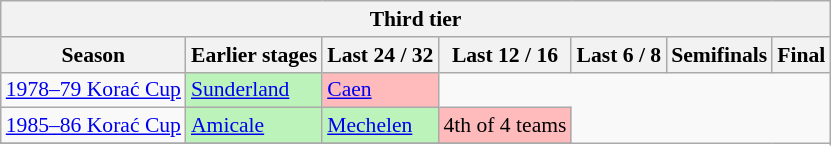<table class="wikitable" style="font-size:90%">
<tr>
<th colspan=7>Third tier</th>
</tr>
<tr>
<th>Season</th>
<th>Earlier stages</th>
<th>Last 24 / 32</th>
<th>Last 12 / 16</th>
<th>Last 6 / 8</th>
<th>Semifinals</th>
<th>Final</th>
</tr>
<tr>
<td><a href='#'>1978–79 Korać Cup</a></td>
<td bgcolor=#BBF3BB> <a href='#'>Sunderland</a></td>
<td bgcolor=#FFBBBB> <a href='#'>Caen</a></td>
</tr>
<tr>
<td><a href='#'>1985–86 Korać Cup</a></td>
<td bgcolor=#BBF3BB> <a href='#'>Amicale</a></td>
<td bgcolor=#BBF3BB> <a href='#'>Mechelen</a></td>
<td bgcolor=#FFBBBB>4th of 4 teams</td>
</tr>
<tr>
</tr>
</table>
